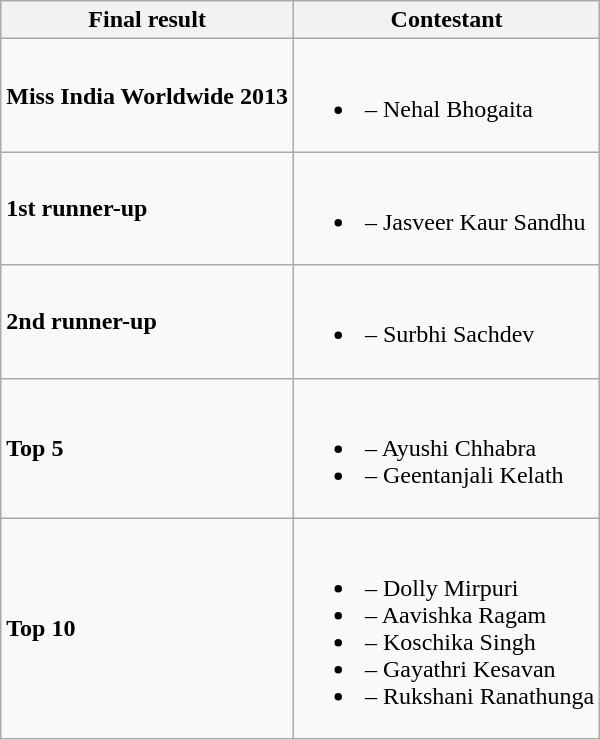<table class="wikitable">
<tr>
<th>Final result</th>
<th>Contestant</th>
</tr>
<tr>
<td><strong>Miss India Worldwide 2013</strong></td>
<td><br><ul><li><strong></strong> – Nehal Bhogaita</li></ul></td>
</tr>
<tr>
<td><strong>1st runner-up</strong></td>
<td><br><ul><li><strong></strong> – Jasveer Kaur Sandhu</li></ul></td>
</tr>
<tr>
<td><strong>2nd runner-up</strong></td>
<td><br><ul><li><strong></strong> – Surbhi Sachdev</li></ul></td>
</tr>
<tr>
<td><strong>Top 5</strong></td>
<td><br><ul><li><strong></strong> – Ayushi Chhabra</li><li><strong></strong> – Geentanjali Kelath</li></ul></td>
</tr>
<tr>
<td><strong>Top 10</strong></td>
<td><br><ul><li><strong></strong> – Dolly Mirpuri</li><li><strong></strong> – Aavishka Ragam</li><li><strong></strong> – Koschika Singh</li><li><strong></strong> – Gayathri Kesavan</li><li><strong></strong> – Rukshani Ranathunga</li></ul></td>
</tr>
</table>
